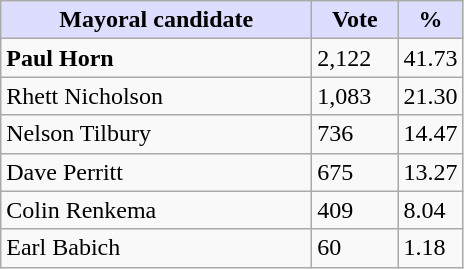<table class="wikitable">
<tr>
<th style="background:#ddf;" width="200px"><strong>Mayoral candidate</strong></th>
<th style="background:#ddf;" width="50px"><strong>Vote</strong></th>
<th style="background:#ddf;" width="30px"><strong>%</strong></th>
</tr>
<tr>
<td><strong>Paul Horn</strong></td>
<td>2,122</td>
<td>41.73</td>
</tr>
<tr>
<td>Rhett Nicholson</td>
<td>1,083</td>
<td>21.30</td>
</tr>
<tr>
<td>Nelson Tilbury</td>
<td>736</td>
<td>14.47</td>
</tr>
<tr>
<td>Dave Perritt</td>
<td>675</td>
<td>13.27</td>
</tr>
<tr>
<td>Colin Renkema</td>
<td>409</td>
<td>8.04</td>
</tr>
<tr>
<td>Earl Babich</td>
<td>60</td>
<td>1.18</td>
</tr>
</table>
